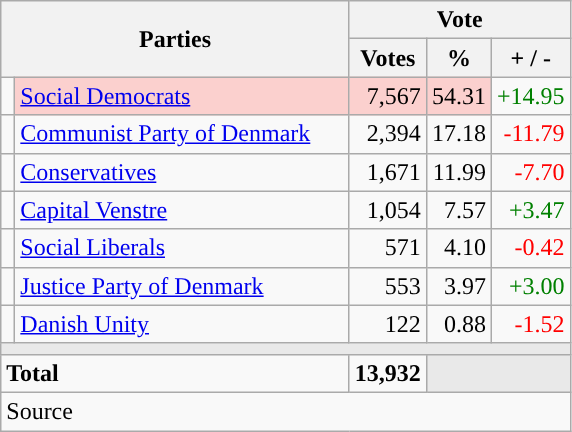<table class="wikitable" style="text-align:right;">
<tr>
<th style="text-align:centre;" rowspan="2" colspan="2" width="225">Parties</th>
<th colspan="3">Vote</th>
</tr>
<tr>
<th width="15">Votes</th>
<th width="15">%</th>
<th width="15">+ / -</th>
</tr>
<tr>
<td width="2" style="color:inherit;background:"></td>
<td bgcolor=#fbd0ce  align="left"><a href='#'>Social Democrats</a></td>
<td bgcolor=#fbd0ce>7,567</td>
<td bgcolor=#fbd0ce>54.31</td>
<td style=color:green;>+14.95</td>
</tr>
<tr>
<td width="2" style="color:inherit;background:"></td>
<td align="left"><a href='#'>Communist Party of Denmark</a></td>
<td>2,394</td>
<td>17.18</td>
<td style=color:red;>-11.79</td>
</tr>
<tr>
<td width="2" style="color:inherit;background:"></td>
<td align="left"><a href='#'>Conservatives</a></td>
<td>1,671</td>
<td>11.99</td>
<td style=color:red;>-7.70</td>
</tr>
<tr>
<td width="2" style="color:inherit;background:"></td>
<td align="left"><a href='#'>Capital Venstre</a></td>
<td>1,054</td>
<td>7.57</td>
<td style=color:green;>+3.47</td>
</tr>
<tr>
<td width="2" style="color:inherit;background:"></td>
<td align="left"><a href='#'>Social Liberals</a></td>
<td>571</td>
<td>4.10</td>
<td style=color:red;>-0.42</td>
</tr>
<tr>
<td width="2" style="color:inherit;background:"></td>
<td align="left"><a href='#'>Justice Party of Denmark</a></td>
<td>553</td>
<td>3.97</td>
<td style=color:green;>+3.00</td>
</tr>
<tr>
<td width="2" style="color:inherit;background:"></td>
<td align="left"><a href='#'>Danish Unity</a></td>
<td>122</td>
<td>0.88</td>
<td style=color:red;>-1.52</td>
</tr>
<tr>
<td colspan="7" bgcolor="#E9E9E9"></td>
</tr>
<tr>
<td align="left" colspan="2"><strong>Total</strong></td>
<td><strong>13,932</strong></td>
<td bgcolor="#E9E9E9" colspan="2"></td>
</tr>
<tr>
<td align="left" colspan="6">Source</td>
</tr>
</table>
